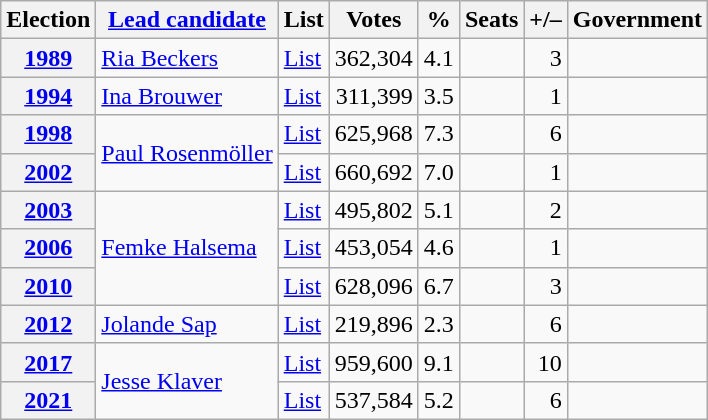<table class="wikitable" style="text-align: right;">
<tr>
<th>Election</th>
<th><a href='#'>Lead candidate</a></th>
<th>List</th>
<th>Votes</th>
<th>%</th>
<th>Seats</th>
<th>+/–</th>
<th>Government</th>
</tr>
<tr>
<th><a href='#'>1989</a></th>
<td align="left"><a href='#'>Ria Beckers</a></td>
<td align="left"><a href='#'>List</a></td>
<td>362,304</td>
<td>4.1</td>
<td></td>
<td> 3</td>
<td></td>
</tr>
<tr>
<th><a href='#'>1994</a></th>
<td align="left"><a href='#'>Ina Brouwer</a></td>
<td align="left"><a href='#'>List</a></td>
<td>311,399</td>
<td>3.5</td>
<td></td>
<td> 1</td>
<td></td>
</tr>
<tr>
<th><a href='#'>1998</a></th>
<td rowspan="2" align="left"><a href='#'>Paul Rosenmöller</a></td>
<td align="left"><a href='#'>List</a></td>
<td>625,968</td>
<td>7.3</td>
<td></td>
<td> 6</td>
<td></td>
</tr>
<tr>
<th><a href='#'>2002</a></th>
<td align="left"><a href='#'>List</a></td>
<td>660,692</td>
<td>7.0</td>
<td></td>
<td> 1</td>
<td></td>
</tr>
<tr>
<th><a href='#'>2003</a></th>
<td rowspan="3" align="left"><a href='#'>Femke Halsema</a></td>
<td align="left"><a href='#'>List</a></td>
<td>495,802</td>
<td>5.1</td>
<td></td>
<td> 2</td>
<td></td>
</tr>
<tr>
<th><a href='#'>2006</a></th>
<td align="left"><a href='#'>List</a></td>
<td>453,054</td>
<td>4.6</td>
<td></td>
<td> 1</td>
<td></td>
</tr>
<tr>
<th><a href='#'>2010</a></th>
<td align="left"><a href='#'>List</a></td>
<td>628,096</td>
<td>6.7</td>
<td></td>
<td> 3</td>
<td></td>
</tr>
<tr>
<th><a href='#'>2012</a></th>
<td align="left"><a href='#'>Jolande Sap</a></td>
<td align="left"><a href='#'>List</a></td>
<td>219,896</td>
<td>2.3</td>
<td></td>
<td> 6</td>
<td></td>
</tr>
<tr>
<th><a href='#'>2017</a></th>
<td rowspan="2" align="left"><a href='#'>Jesse Klaver</a></td>
<td align="left"><a href='#'>List</a></td>
<td>959,600</td>
<td>9.1</td>
<td></td>
<td> 10</td>
<td></td>
</tr>
<tr>
<th><a href='#'>2021</a></th>
<td align="left"><a href='#'>List</a></td>
<td>537,584</td>
<td>5.2</td>
<td></td>
<td> 6</td>
<td></td>
</tr>
</table>
